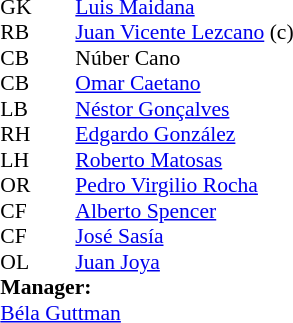<table cellspacing="0" cellpadding="0" style="font-size:90%; margin:auto;">
<tr>
<td colspan="4"></td>
</tr>
<tr>
<th width=25></th>
<th width=25></th>
</tr>
<tr>
<td>GK</td>
<td></td>
<td> <a href='#'>Luis Maidana</a></td>
</tr>
<tr>
<td>RB</td>
<td></td>
<td> <a href='#'>Juan Vicente Lezcano</a> (c)</td>
</tr>
<tr>
<td>CB</td>
<td></td>
<td> Núber Cano</td>
</tr>
<tr>
<td>CB</td>
<td></td>
<td> <a href='#'>Omar Caetano</a></td>
</tr>
<tr>
<td>LB</td>
<td></td>
<td> <a href='#'>Néstor Gonçalves</a></td>
</tr>
<tr>
<td>RH</td>
<td></td>
<td> <a href='#'>Edgardo González</a></td>
</tr>
<tr>
<td>LH</td>
<td></td>
<td> <a href='#'>Roberto Matosas</a></td>
</tr>
<tr>
<td>OR</td>
<td></td>
<td> <a href='#'>Pedro Virgilio Rocha</a></td>
</tr>
<tr>
<td>CF</td>
<td></td>
<td> <a href='#'>Alberto Spencer</a></td>
</tr>
<tr>
<td>CF</td>
<td></td>
<td> <a href='#'>José Sasía</a></td>
</tr>
<tr>
<td>OL</td>
<td></td>
<td> <a href='#'>Juan Joya</a></td>
</tr>
<tr>
<td colspan=3><strong>Manager:</strong></td>
</tr>
<tr>
<td colspan=4> <a href='#'>Béla Guttman</a></td>
</tr>
</table>
